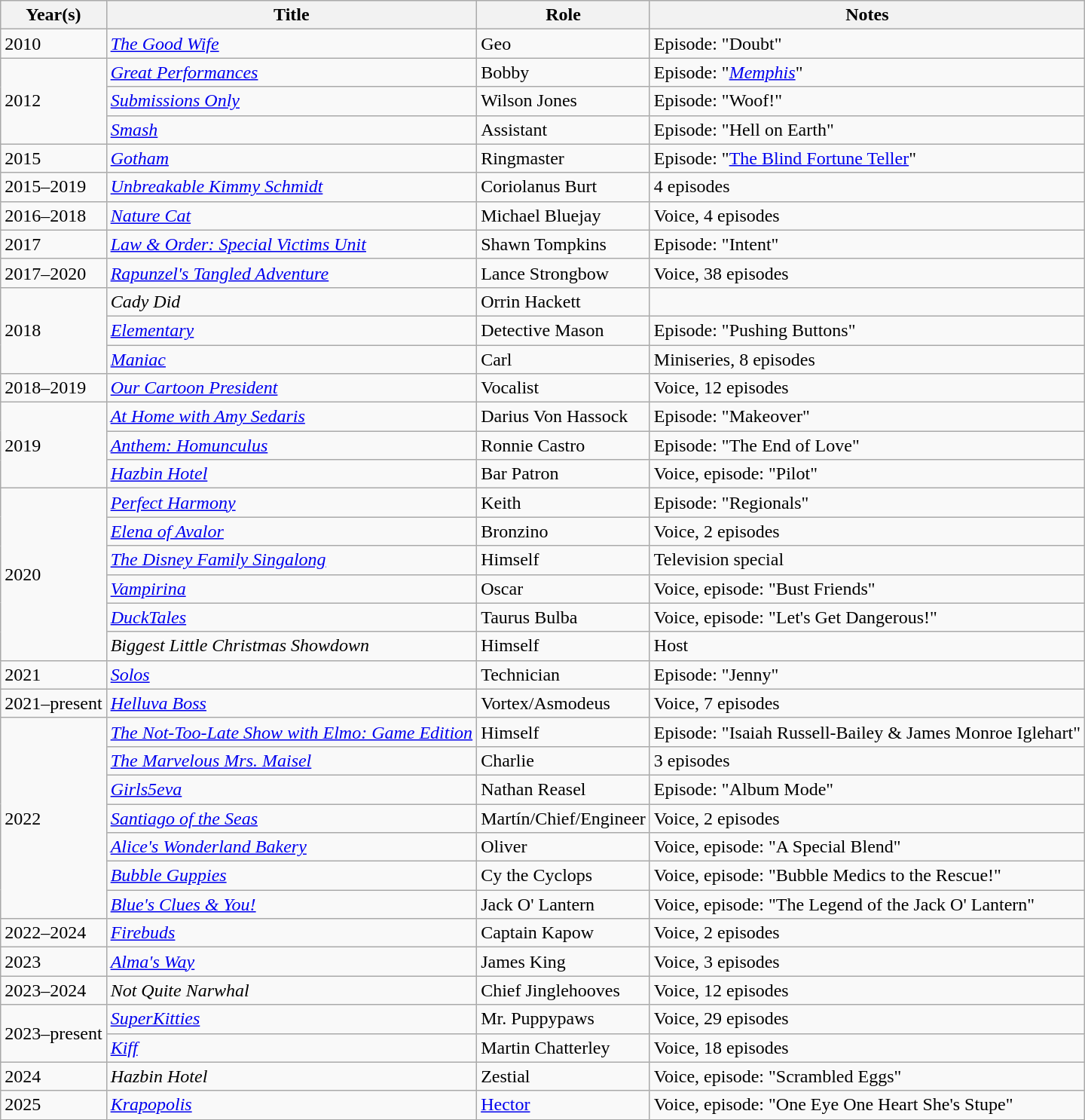<table class="wikitable">
<tr>
<th>Year(s)</th>
<th>Title</th>
<th>Role</th>
<th>Notes</th>
</tr>
<tr>
<td>2010</td>
<td><em><a href='#'>The Good Wife</a></em></td>
<td>Geo</td>
<td>Episode: "Doubt"</td>
</tr>
<tr>
<td rowspan="3">2012</td>
<td><em><a href='#'>Great Performances</a></em></td>
<td>Bobby</td>
<td>Episode: "<em><a href='#'>Memphis</a></em>"</td>
</tr>
<tr>
<td><em><a href='#'>Submissions Only</a></em></td>
<td>Wilson Jones</td>
<td>Episode: "Woof!"</td>
</tr>
<tr>
<td><em><a href='#'>Smash</a></em></td>
<td>Assistant</td>
<td>Episode: "Hell on Earth"</td>
</tr>
<tr>
<td>2015</td>
<td><em><a href='#'>Gotham</a></em></td>
<td>Ringmaster</td>
<td>Episode: "<a href='#'>The Blind Fortune Teller</a>"</td>
</tr>
<tr>
<td>2015–2019</td>
<td><em><a href='#'>Unbreakable Kimmy Schmidt</a></em></td>
<td>Coriolanus Burt</td>
<td>4 episodes</td>
</tr>
<tr>
<td>2016–2018</td>
<td><em><a href='#'>Nature Cat</a></em></td>
<td>Michael Bluejay</td>
<td>Voice, 4 episodes</td>
</tr>
<tr>
<td>2017</td>
<td><em><a href='#'>Law & Order: Special Victims Unit</a></em></td>
<td>Shawn Tompkins</td>
<td>Episode: "Intent"</td>
</tr>
<tr>
<td>2017–2020</td>
<td><em><a href='#'>Rapunzel's Tangled Adventure</a></em></td>
<td>Lance Strongbow</td>
<td>Voice, 38 episodes</td>
</tr>
<tr>
<td rowspan="3">2018</td>
<td><em>Cady Did</em></td>
<td>Orrin Hackett</td>
<td></td>
</tr>
<tr>
<td><em><a href='#'>Elementary</a></em></td>
<td>Detective Mason</td>
<td>Episode: "Pushing Buttons"</td>
</tr>
<tr>
<td><em><a href='#'>Maniac</a></em></td>
<td>Carl</td>
<td>Miniseries, 8 episodes</td>
</tr>
<tr>
<td>2018–2019</td>
<td><em><a href='#'>Our Cartoon President</a></em></td>
<td>Vocalist</td>
<td>Voice, 12 episodes</td>
</tr>
<tr>
<td rowspan="3">2019</td>
<td><em><a href='#'>At Home with Amy Sedaris</a></em></td>
<td>Darius Von Hassock</td>
<td>Episode: "Makeover"</td>
</tr>
<tr>
<td><em><a href='#'>Anthem: Homunculus</a></em></td>
<td>Ronnie Castro</td>
<td>Episode: "The End of Love"</td>
</tr>
<tr>
<td><em><a href='#'>Hazbin Hotel</a></em></td>
<td>Bar Patron</td>
<td>Voice, episode: "Pilot"</td>
</tr>
<tr>
<td rowspan="6">2020</td>
<td><em><a href='#'>Perfect Harmony</a></em></td>
<td>Keith</td>
<td>Episode: "Regionals"</td>
</tr>
<tr>
<td><em><a href='#'>Elena of Avalor</a></em></td>
<td>Bronzino</td>
<td>Voice, 2 episodes</td>
</tr>
<tr>
<td><em><a href='#'>The Disney Family Singalong</a></em></td>
<td>Himself</td>
<td>Television special</td>
</tr>
<tr>
<td><em><a href='#'>Vampirina</a></em></td>
<td>Oscar</td>
<td>Voice, episode: "Bust Friends"</td>
</tr>
<tr>
<td><em><a href='#'>DuckTales</a></em></td>
<td>Taurus Bulba</td>
<td>Voice, episode: "Let's Get Dangerous!"</td>
</tr>
<tr>
<td><em>Biggest Little Christmas Showdown</em></td>
<td>Himself</td>
<td>Host</td>
</tr>
<tr>
<td>2021</td>
<td><em><a href='#'>Solos</a></em></td>
<td>Technician</td>
<td>Episode: "Jenny"</td>
</tr>
<tr>
<td>2021–present</td>
<td><em><a href='#'>Helluva Boss</a></em></td>
<td>Vortex/Asmodeus</td>
<td>Voice, 7 episodes</td>
</tr>
<tr>
<td rowspan="7">2022</td>
<td><em><a href='#'>The Not-Too-Late Show with Elmo: Game Edition</a></em></td>
<td>Himself</td>
<td>Episode: "Isaiah Russell-Bailey & James Monroe Iglehart"</td>
</tr>
<tr>
<td><em><a href='#'>The Marvelous Mrs. Maisel</a></em></td>
<td>Charlie</td>
<td>3 episodes</td>
</tr>
<tr>
<td><em><a href='#'>Girls5eva</a></em></td>
<td>Nathan Reasel</td>
<td>Episode: "Album Mode"</td>
</tr>
<tr>
<td><em><a href='#'>Santiago of the Seas</a></em></td>
<td>Martín/Chief/Engineer</td>
<td>Voice, 2 episodes</td>
</tr>
<tr>
<td><em><a href='#'>Alice's Wonderland Bakery</a></em></td>
<td>Oliver</td>
<td>Voice, episode: "A Special Blend"</td>
</tr>
<tr>
<td><em><a href='#'>Bubble Guppies</a></em></td>
<td>Cy the Cyclops</td>
<td>Voice, episode: "Bubble Medics to the Rescue!"</td>
</tr>
<tr>
<td><em><a href='#'>Blue's Clues & You!</a></em></td>
<td>Jack O' Lantern</td>
<td>Voice, episode: "The Legend of the Jack O' Lantern"</td>
</tr>
<tr>
<td>2022–2024</td>
<td><em><a href='#'>Firebuds</a></em></td>
<td>Captain Kapow</td>
<td>Voice, 2 episodes</td>
</tr>
<tr>
<td>2023</td>
<td><em><a href='#'>Alma's Way</a></em></td>
<td>James King</td>
<td>Voice, 3 episodes</td>
</tr>
<tr>
<td>2023–2024</td>
<td><em>Not Quite Narwhal</em></td>
<td>Chief Jinglehooves</td>
<td>Voice, 12 episodes</td>
</tr>
<tr>
<td rowspan="2">2023–present</td>
<td><em><a href='#'>SuperKitties</a></em></td>
<td>Mr. Puppypaws</td>
<td>Voice, 29 episodes</td>
</tr>
<tr>
<td><em><a href='#'>Kiff</a></em></td>
<td>Martin Chatterley</td>
<td>Voice, 18 episodes</td>
</tr>
<tr>
<td>2024</td>
<td><em>Hazbin Hotel</em></td>
<td>Zestial</td>
<td>Voice, episode: "Scrambled Eggs"</td>
</tr>
<tr>
<td>2025</td>
<td><em><a href='#'>Krapopolis</a></em></td>
<td><a href='#'>Hector</a></td>
<td>Voice, episode: "One Eye One Heart She's Stupe"</td>
</tr>
</table>
